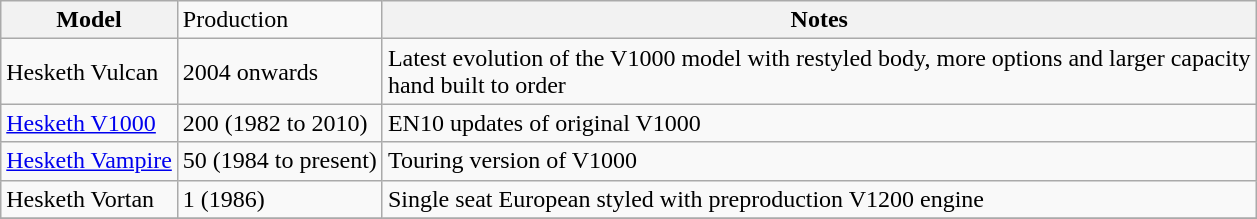<table class="wikitable">
<tr>
<th>Model</th>
<td>Production</td>
<th>Notes</th>
</tr>
<tr>
<td>Hesketh Vulcan</td>
<td>2004 onwards</td>
<td>Latest evolution of the V1000 model with restyled body, more options and larger capacity<br>hand built to order</td>
</tr>
<tr>
<td><a href='#'>Hesketh V1000</a></td>
<td>200 (1982 to 2010)</td>
<td>EN10 updates of original V1000</td>
</tr>
<tr>
<td><a href='#'>Hesketh Vampire</a></td>
<td>50 (1984 to present)</td>
<td>Touring version of V1000</td>
</tr>
<tr>
<td>Hesketh Vortan</td>
<td>1   (1986)</td>
<td>Single seat European styled with preproduction V1200 engine</td>
</tr>
<tr>
</tr>
</table>
